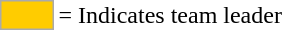<table>
<tr>
<td style="background:#fc0; border:1px solid #aaa; width:2em;"></td>
<td>= Indicates team leader</td>
</tr>
</table>
